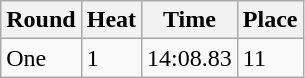<table class="wikitable" border="1">
<tr>
<th>Round</th>
<th>Heat</th>
<th>Time</th>
<th>Place</th>
</tr>
<tr>
<td>One</td>
<td>1</td>
<td>14:08.83</td>
<td>11</td>
</tr>
</table>
